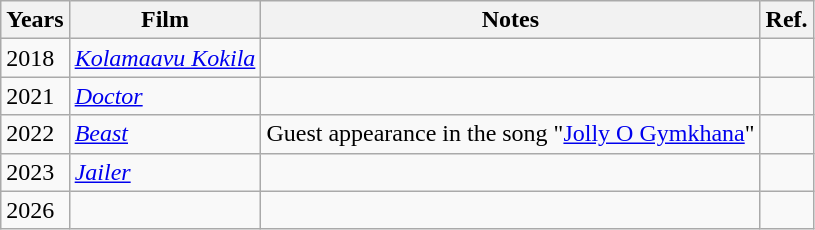<table class="wikitable">
<tr>
<th>Years</th>
<th>Film</th>
<th>Notes</th>
<th>Ref.</th>
</tr>
<tr>
<td>2018</td>
<td><em><a href='#'>Kolamaavu Kokila</a></em></td>
<td></td>
<td></td>
</tr>
<tr>
<td>2021</td>
<td><em><a href='#'>Doctor</a></em></td>
<td></td>
<td></td>
</tr>
<tr>
<td>2022</td>
<td><a href='#'><em>Beast</em></a></td>
<td>Guest appearance in the song "<a href='#'>Jolly O Gymkhana</a>"</td>
<td></td>
</tr>
<tr>
<td>2023</td>
<td><em><a href='#'>Jailer</a></em></td>
<td></td>
<td></td>
</tr>
<tr>
<td>2026</td>
<td></td>
<td></td>
<td></td>
</tr>
</table>
